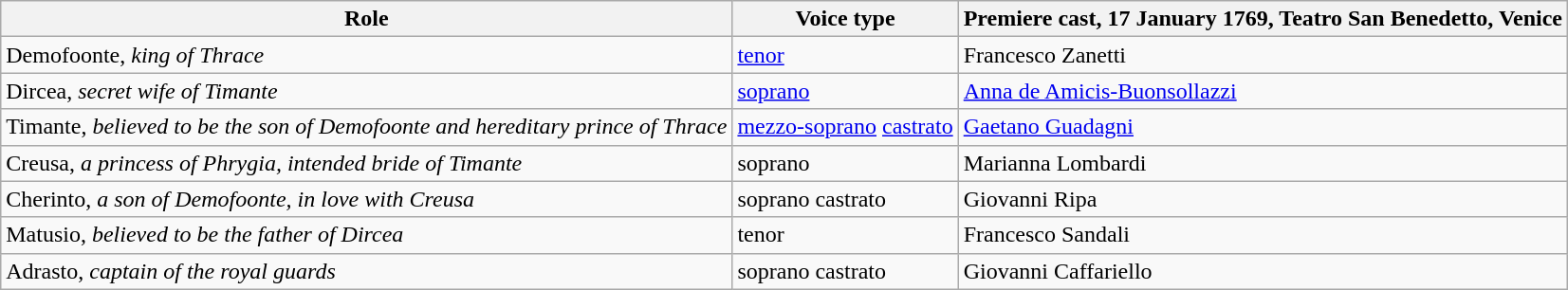<table class="wikitable">
<tr>
<th>Role</th>
<th>Voice type</th>
<th>Premiere cast, 17 January 1769, Teatro San Benedetto, Venice</th>
</tr>
<tr>
<td>Demofoonte, <em>king of Thrace</em></td>
<td><a href='#'>tenor</a></td>
<td>Francesco Zanetti</td>
</tr>
<tr>
<td>Dircea, <em>secret wife of Timante</em></td>
<td><a href='#'>soprano</a></td>
<td><a href='#'>Anna de Amicis-Buonsollazzi</a></td>
</tr>
<tr>
<td>Timante, <em>believed to be the son of Demofoonte and hereditary prince of Thrace</em></td>
<td><a href='#'>mezzo-soprano</a> <a href='#'>castrato</a></td>
<td><a href='#'>Gaetano Guadagni</a></td>
</tr>
<tr>
<td>Creusa, <em>a princess of Phrygia, intended bride of Timante</em></td>
<td>soprano</td>
<td>Marianna Lombardi</td>
</tr>
<tr>
<td>Cherinto, <em>a son of Demofoonte, in love with Creusa</em></td>
<td>soprano castrato</td>
<td>Giovanni Ripa</td>
</tr>
<tr>
<td>Matusio, <em>believed to be the father of Dircea</em></td>
<td>tenor</td>
<td>Francesco Sandali</td>
</tr>
<tr>
<td>Adrasto, <em>captain of the royal guards</em></td>
<td>soprano castrato</td>
<td>Giovanni Caffariello</td>
</tr>
</table>
